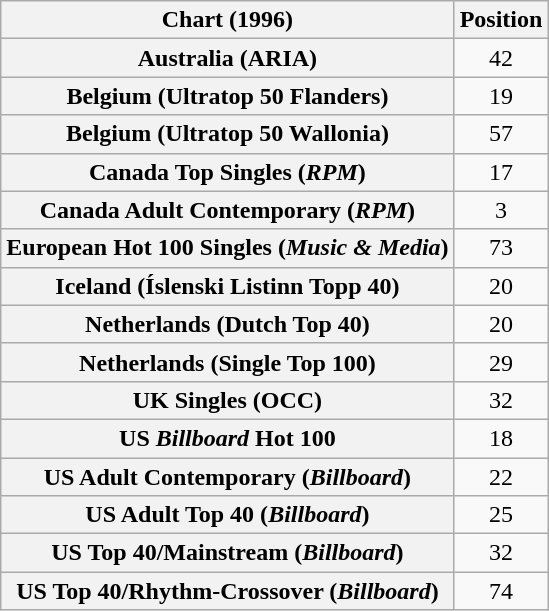<table class="wikitable sortable plainrowheaders" style="text-align:center">
<tr>
<th scope="col">Chart (1996)</th>
<th scope="col">Position</th>
</tr>
<tr>
<th scope="row">Australia (ARIA)</th>
<td>42</td>
</tr>
<tr>
<th scope="row">Belgium (Ultratop 50 Flanders)</th>
<td>19</td>
</tr>
<tr>
<th scope="row">Belgium (Ultratop 50 Wallonia)</th>
<td>57</td>
</tr>
<tr>
<th scope="row">Canada Top Singles (<em>RPM</em>)</th>
<td>17</td>
</tr>
<tr>
<th scope="row">Canada Adult Contemporary (<em>RPM</em>)</th>
<td>3</td>
</tr>
<tr>
<th scope="row">European Hot 100 Singles (<em>Music & Media</em>)</th>
<td>73</td>
</tr>
<tr>
<th scope="row">Iceland (Íslenski Listinn Topp 40)</th>
<td>20</td>
</tr>
<tr>
<th scope="row">Netherlands (Dutch Top 40)</th>
<td>20</td>
</tr>
<tr>
<th scope="row">Netherlands (Single Top 100)</th>
<td>29</td>
</tr>
<tr>
<th scope="row">UK Singles (OCC)</th>
<td>32</td>
</tr>
<tr>
<th scope="row">US <em>Billboard</em> Hot 100</th>
<td>18</td>
</tr>
<tr>
<th scope="row">US Adult Contemporary (<em>Billboard</em>)</th>
<td>22</td>
</tr>
<tr>
<th scope="row">US Adult Top 40 (<em>Billboard</em>)</th>
<td>25</td>
</tr>
<tr>
<th scope="row">US Top 40/Mainstream (<em>Billboard</em>)</th>
<td>32</td>
</tr>
<tr>
<th scope="row">US Top 40/Rhythm-Crossover (<em>Billboard</em>)</th>
<td>74</td>
</tr>
</table>
